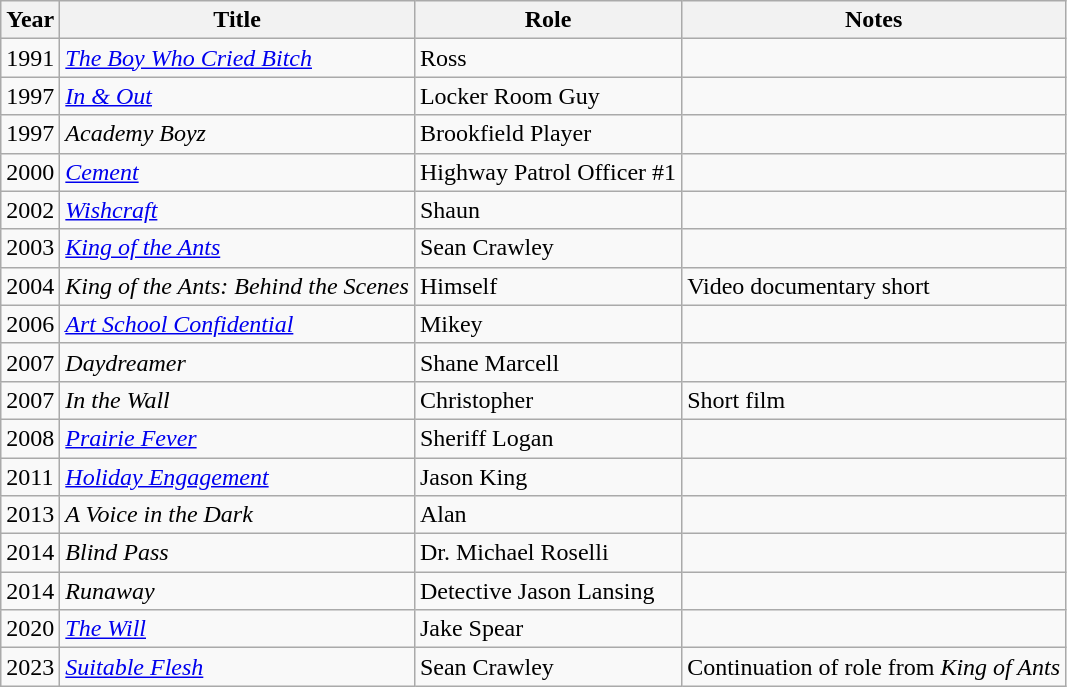<table class="wikitable sortable">
<tr>
<th>Year</th>
<th>Title</th>
<th>Role</th>
<th class="unsortable">Notes</th>
</tr>
<tr>
<td>1991</td>
<td><em><a href='#'>The Boy Who Cried Bitch</a></em></td>
<td>Ross</td>
<td></td>
</tr>
<tr>
<td>1997</td>
<td><em><a href='#'>In & Out</a></em></td>
<td>Locker Room Guy</td>
<td></td>
</tr>
<tr>
<td>1997</td>
<td><em>Academy Boyz</em></td>
<td>Brookfield Player</td>
<td></td>
</tr>
<tr>
<td>2000</td>
<td><em><a href='#'>Cement</a></em></td>
<td>Highway Patrol Officer #1</td>
<td></td>
</tr>
<tr>
<td>2002</td>
<td><em><a href='#'>Wishcraft</a></em></td>
<td>Shaun</td>
<td></td>
</tr>
<tr>
<td>2003</td>
<td><em><a href='#'>King of the Ants</a></em></td>
<td>Sean Crawley</td>
<td></td>
</tr>
<tr>
<td>2004</td>
<td><em>King of the Ants: Behind the Scenes </em></td>
<td>Himself</td>
<td>Video documentary short</td>
</tr>
<tr>
<td>2006</td>
<td><em><a href='#'>Art School Confidential</a></em></td>
<td>Mikey</td>
<td></td>
</tr>
<tr>
<td>2007</td>
<td><em>Daydreamer</em></td>
<td>Shane Marcell</td>
<td></td>
</tr>
<tr>
<td>2007</td>
<td><em>In the Wall</em></td>
<td>Christopher</td>
<td>Short film</td>
</tr>
<tr>
<td>2008</td>
<td><em><a href='#'>Prairie Fever</a></em></td>
<td>Sheriff Logan</td>
<td></td>
</tr>
<tr>
<td>2011</td>
<td><em><a href='#'>Holiday Engagement</a></em></td>
<td>Jason King</td>
<td></td>
</tr>
<tr>
<td>2013</td>
<td><em>A Voice in the Dark</em></td>
<td>Alan</td>
<td></td>
</tr>
<tr>
<td>2014</td>
<td><em>Blind Pass</em></td>
<td>Dr. Michael Roselli</td>
<td></td>
</tr>
<tr>
<td>2014</td>
<td><em>Runaway</em></td>
<td>Detective Jason Lansing</td>
<td></td>
</tr>
<tr>
<td>2020</td>
<td><em><a href='#'>The Will</a></em></td>
<td>Jake Spear</td>
<td></td>
</tr>
<tr>
<td>2023</td>
<td><em><a href='#'>Suitable Flesh</a></em></td>
<td>Sean Crawley</td>
<td>Continuation of role from <em>King of Ants</em></td>
</tr>
</table>
